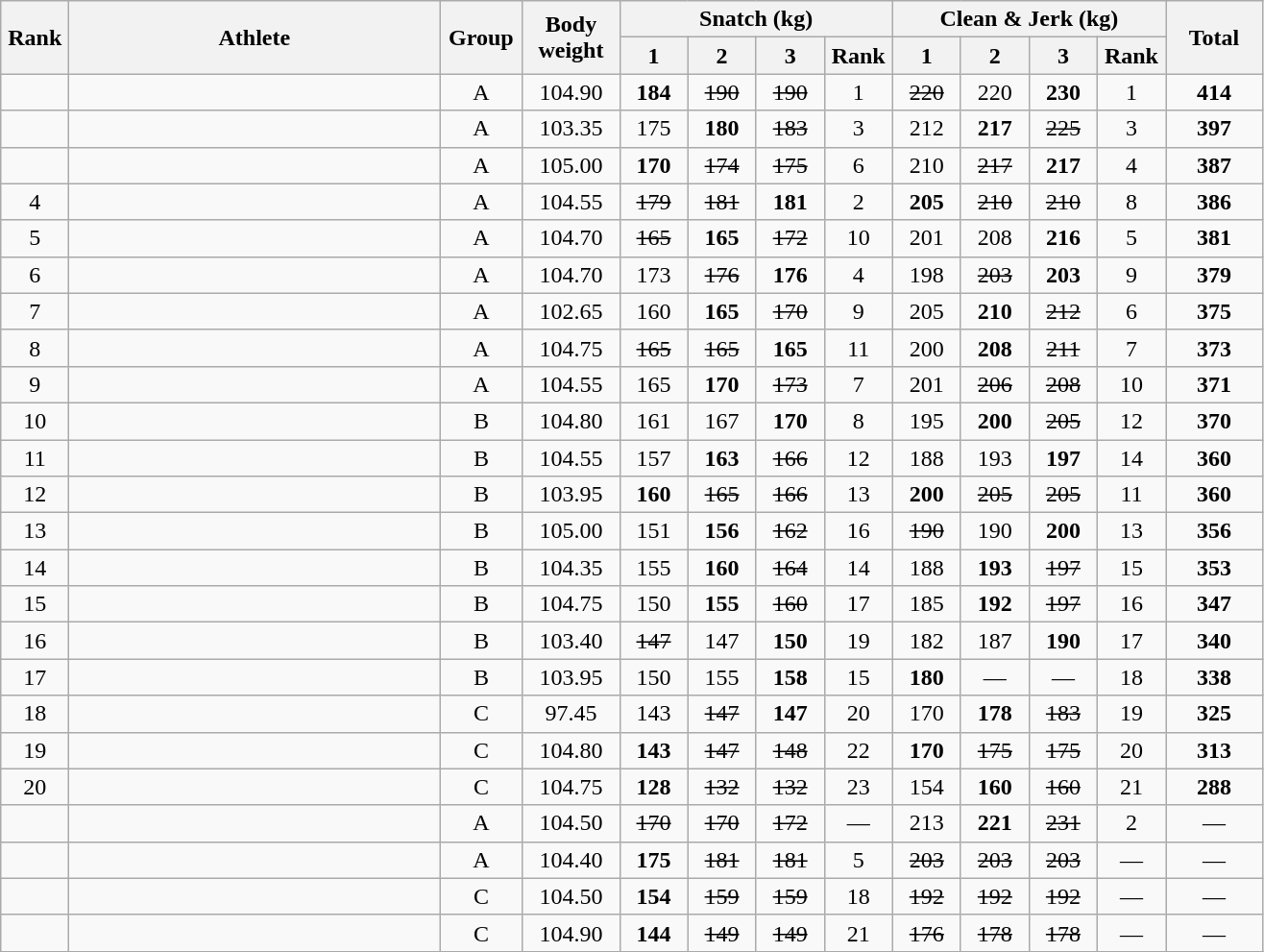<table class = "wikitable" style="text-align:center;">
<tr>
<th rowspan=2 width=40>Rank</th>
<th rowspan=2 width=250>Athlete</th>
<th rowspan=2 width=50>Group</th>
<th rowspan=2 width=60>Body weight</th>
<th colspan=4>Snatch (kg)</th>
<th colspan=4>Clean & Jerk (kg)</th>
<th rowspan=2 width=60>Total</th>
</tr>
<tr>
<th width=40>1</th>
<th width=40>2</th>
<th width=40>3</th>
<th width=40>Rank</th>
<th width=40>1</th>
<th width=40>2</th>
<th width=40>3</th>
<th width=40>Rank</th>
</tr>
<tr>
<td></td>
<td align=left></td>
<td>A</td>
<td>104.90</td>
<td><strong>184</strong></td>
<td><s>190</s></td>
<td><s>190</s></td>
<td>1</td>
<td><s>220</s></td>
<td>220</td>
<td><strong>230</strong></td>
<td>1</td>
<td><strong>414</strong></td>
</tr>
<tr>
<td></td>
<td align=left></td>
<td>A</td>
<td>103.35</td>
<td>175</td>
<td><strong>180</strong></td>
<td><s>183</s></td>
<td>3</td>
<td>212</td>
<td><strong>217</strong></td>
<td><s>225</s></td>
<td>3</td>
<td><strong>397</strong></td>
</tr>
<tr>
<td></td>
<td align=left></td>
<td>A</td>
<td>105.00</td>
<td><strong>170</strong></td>
<td><s>174</s></td>
<td><s>175</s></td>
<td>6</td>
<td>210</td>
<td><s>217</s></td>
<td><strong>217</strong></td>
<td>4</td>
<td><strong>387</strong></td>
</tr>
<tr>
<td>4</td>
<td align=left></td>
<td>A</td>
<td>104.55</td>
<td><s>179</s></td>
<td><s>181</s></td>
<td><strong>181</strong></td>
<td>2</td>
<td><strong>205</strong></td>
<td><s>210</s></td>
<td><s>210</s></td>
<td>8</td>
<td><strong>386</strong></td>
</tr>
<tr>
<td>5</td>
<td align=left></td>
<td>A</td>
<td>104.70</td>
<td><s>165</s></td>
<td><strong>165</strong></td>
<td><s>172</s></td>
<td>10</td>
<td>201</td>
<td>208</td>
<td><strong>216</strong></td>
<td>5</td>
<td><strong>381</strong></td>
</tr>
<tr>
<td>6</td>
<td align=left></td>
<td>A</td>
<td>104.70</td>
<td>173</td>
<td><s>176</s></td>
<td><strong>176</strong></td>
<td>4</td>
<td>198</td>
<td><s>203</s></td>
<td><strong>203</strong></td>
<td>9</td>
<td><strong>379</strong></td>
</tr>
<tr>
<td>7</td>
<td align=left></td>
<td>A</td>
<td>102.65</td>
<td>160</td>
<td><strong>165</strong></td>
<td><s>170</s></td>
<td>9</td>
<td>205</td>
<td><strong>210</strong></td>
<td><s>212</s></td>
<td>6</td>
<td><strong>375</strong></td>
</tr>
<tr>
<td>8</td>
<td align=left></td>
<td>A</td>
<td>104.75</td>
<td><s>165</s></td>
<td><s>165</s></td>
<td><strong>165</strong></td>
<td>11</td>
<td>200</td>
<td><strong>208</strong></td>
<td><s>211</s></td>
<td>7</td>
<td><strong>373</strong></td>
</tr>
<tr>
<td>9</td>
<td align=left></td>
<td>A</td>
<td>104.55</td>
<td>165</td>
<td><strong>170</strong></td>
<td><s>173</s></td>
<td>7</td>
<td>201</td>
<td><s>206</s></td>
<td><s>208</s></td>
<td>10</td>
<td><strong>371</strong></td>
</tr>
<tr>
<td>10</td>
<td align=left></td>
<td>B</td>
<td>104.80</td>
<td>161</td>
<td>167</td>
<td><strong>170</strong></td>
<td>8</td>
<td>195</td>
<td><strong>200</strong></td>
<td><s>205</s></td>
<td>12</td>
<td><strong>370</strong></td>
</tr>
<tr>
<td>11</td>
<td align=left></td>
<td>B</td>
<td>104.55</td>
<td>157</td>
<td><strong>163</strong></td>
<td><s>166</s></td>
<td>12</td>
<td>188</td>
<td>193</td>
<td><strong>197</strong></td>
<td>14</td>
<td><strong>360</strong></td>
</tr>
<tr>
<td>12</td>
<td align=left></td>
<td>B</td>
<td>103.95</td>
<td><strong>160</strong></td>
<td><s>165</s></td>
<td><s>166</s></td>
<td>13</td>
<td><strong>200</strong></td>
<td><s>205</s></td>
<td><s>205</s></td>
<td>11</td>
<td><strong>360</strong></td>
</tr>
<tr>
<td>13</td>
<td align=left></td>
<td>B</td>
<td>105.00</td>
<td>151</td>
<td><strong>156</strong></td>
<td><s>162</s></td>
<td>16</td>
<td><s>190</s></td>
<td>190</td>
<td><strong>200</strong></td>
<td>13</td>
<td><strong>356</strong></td>
</tr>
<tr>
<td>14</td>
<td align=left></td>
<td>B</td>
<td>104.35</td>
<td>155</td>
<td><strong>160</strong></td>
<td><s>164</s></td>
<td>14</td>
<td>188</td>
<td><strong>193</strong></td>
<td><s>197</s></td>
<td>15</td>
<td><strong>353</strong></td>
</tr>
<tr>
<td>15</td>
<td align=left></td>
<td>B</td>
<td>104.75</td>
<td>150</td>
<td><strong>155</strong></td>
<td><s>160</s></td>
<td>17</td>
<td>185</td>
<td><strong>192</strong></td>
<td><s>197</s></td>
<td>16</td>
<td><strong>347</strong></td>
</tr>
<tr>
<td>16</td>
<td align=left></td>
<td>B</td>
<td>103.40</td>
<td><s>147</s></td>
<td>147</td>
<td><strong>150</strong></td>
<td>19</td>
<td>182</td>
<td>187</td>
<td><strong>190</strong></td>
<td>17</td>
<td><strong>340</strong></td>
</tr>
<tr>
<td>17</td>
<td align=left></td>
<td>B</td>
<td>103.95</td>
<td>150</td>
<td>155</td>
<td><strong>158</strong></td>
<td>15</td>
<td><strong>180</strong></td>
<td>—</td>
<td>—</td>
<td>18</td>
<td><strong>338</strong></td>
</tr>
<tr>
<td>18</td>
<td align=left></td>
<td>C</td>
<td>97.45</td>
<td>143</td>
<td><s>147</s></td>
<td><strong>147</strong></td>
<td>20</td>
<td>170</td>
<td><strong>178</strong></td>
<td><s>183</s></td>
<td>19</td>
<td><strong>325</strong></td>
</tr>
<tr>
<td>19</td>
<td align=left></td>
<td>C</td>
<td>104.80</td>
<td><strong>143</strong></td>
<td><s>147</s></td>
<td><s>148</s></td>
<td>22</td>
<td><strong>170</strong></td>
<td><s>175</s></td>
<td><s>175</s></td>
<td>20</td>
<td><strong>313</strong></td>
</tr>
<tr>
<td>20</td>
<td align=left></td>
<td>C</td>
<td>104.75</td>
<td><strong>128</strong></td>
<td><s>132</s></td>
<td><s>132</s></td>
<td>23</td>
<td>154</td>
<td><strong>160</strong></td>
<td><s>160</s></td>
<td>21</td>
<td><strong>288</strong></td>
</tr>
<tr>
<td></td>
<td align=left></td>
<td>A</td>
<td>104.50</td>
<td><s>170</s></td>
<td><s>170</s></td>
<td><s>172</s></td>
<td>—</td>
<td>213</td>
<td><strong>221</strong></td>
<td><s>231</s></td>
<td>2</td>
<td>—</td>
</tr>
<tr>
<td></td>
<td align=left></td>
<td>A</td>
<td>104.40</td>
<td><strong>175</strong></td>
<td><s>181</s></td>
<td><s>181</s></td>
<td>5</td>
<td><s>203</s></td>
<td><s>203</s></td>
<td><s>203</s></td>
<td>—</td>
<td>—</td>
</tr>
<tr>
<td></td>
<td align=left></td>
<td>C</td>
<td>104.50</td>
<td><strong>154</strong></td>
<td><s>159</s></td>
<td><s>159</s></td>
<td>18</td>
<td><s>192</s></td>
<td><s>192</s></td>
<td><s>192</s></td>
<td>—</td>
<td>—</td>
</tr>
<tr>
<td></td>
<td align=left></td>
<td>C</td>
<td>104.90</td>
<td><strong>144</strong></td>
<td><s>149</s></td>
<td><s>149</s></td>
<td>21</td>
<td><s>176</s></td>
<td><s>178</s></td>
<td><s>178</s></td>
<td>—</td>
<td>—</td>
</tr>
<tr>
</tr>
</table>
